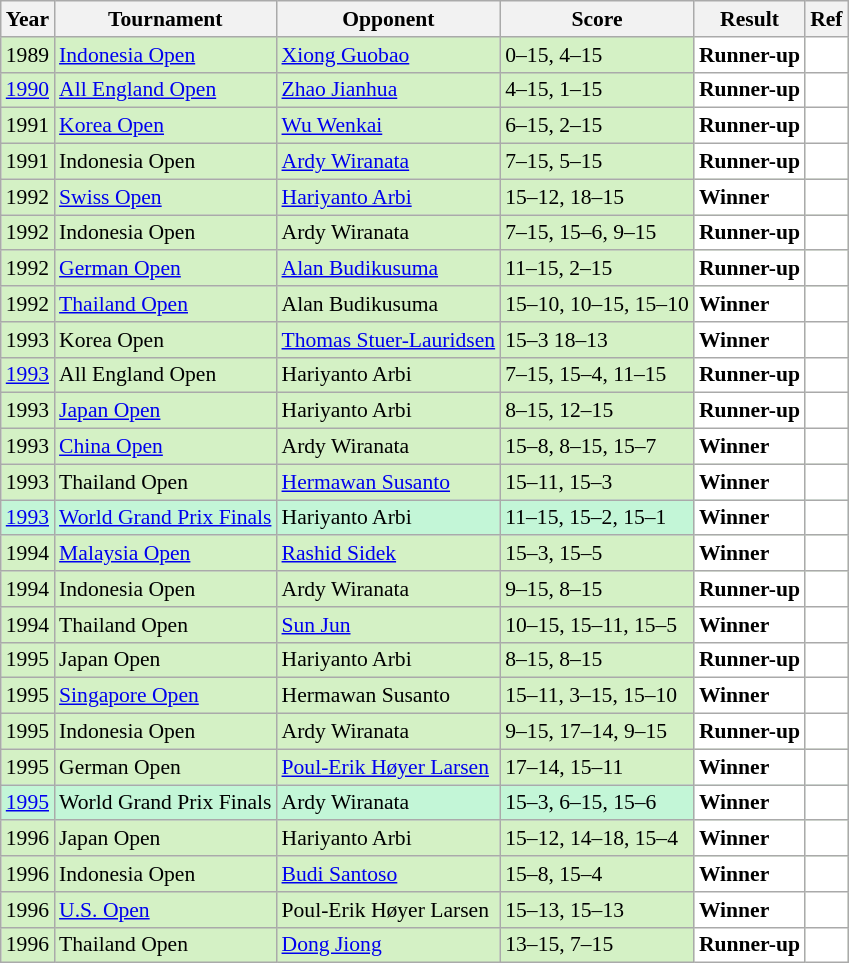<table class="sortable wikitable" style="font-size: 90%;">
<tr>
<th>Year</th>
<th>Tournament</th>
<th>Opponent</th>
<th>Score</th>
<th>Result</th>
<th>Ref</th>
</tr>
<tr style="background:#D4F1C5">
<td align="center">1989</td>
<td align="left"><a href='#'>Indonesia Open</a></td>
<td align="left"> <a href='#'>Xiong Guobao</a></td>
<td align="left">0–15, 4–15</td>
<td style="text-align:left; background:white"> <strong>Runner-up</strong></td>
<td style="text-align:center; background:white"></td>
</tr>
<tr style="background:#D4F1C5">
<td align="center"><a href='#'>1990</a></td>
<td align="left"><a href='#'>All England Open</a></td>
<td align="left"> <a href='#'>Zhao Jianhua</a></td>
<td align="left">4–15, 1–15</td>
<td style="text-align:left; background:white"> <strong>Runner-up</strong></td>
<td style="text-align:center; background:white"></td>
</tr>
<tr style="background:#D4F1C5">
<td align="center">1991</td>
<td align="left"><a href='#'>Korea Open</a></td>
<td align="left"> <a href='#'>Wu Wenkai</a></td>
<td align="left">6–15, 2–15</td>
<td style="text-align:left; background:white"> <strong>Runner-up</strong></td>
<td style="text-align:center; background:white"></td>
</tr>
<tr style="background:#D4F1C5">
<td align="center">1991</td>
<td align="left">Indonesia Open</td>
<td align="left"> <a href='#'>Ardy Wiranata</a></td>
<td align="left">7–15, 5–15</td>
<td style="text-align:left; background:white"> <strong>Runner-up</strong></td>
<td style="text-align:center; background:white"></td>
</tr>
<tr style="background:#D4F1C5">
<td align="center">1992</td>
<td align="left"><a href='#'>Swiss Open</a></td>
<td align="left"> <a href='#'>Hariyanto Arbi</a></td>
<td align="left">15–12, 18–15</td>
<td style="text-align:left; background:white"> <strong>Winner</strong></td>
<td style="text-align:center; background:white"></td>
</tr>
<tr style="background:#D4F1C5">
<td align="center">1992</td>
<td align="left">Indonesia Open</td>
<td align="left"> Ardy Wiranata</td>
<td align="left">7–15, 15–6, 9–15</td>
<td style="text-align:left; background:white"> <strong>Runner-up</strong></td>
<td style="text-align:center; background:white"></td>
</tr>
<tr style="background:#D4F1C5">
<td align="center">1992</td>
<td align="left"><a href='#'>German Open</a></td>
<td align="left"> <a href='#'>Alan Budikusuma</a></td>
<td align="left">11–15, 2–15</td>
<td style="text-align:left; background:white"> <strong>Runner-up</strong></td>
<td style="text-align:center; background:white"></td>
</tr>
<tr style="background:#D4F1C5">
<td align="center">1992</td>
<td align="left"><a href='#'>Thailand Open</a></td>
<td align="left"> Alan Budikusuma</td>
<td align="left">15–10, 10–15, 15–10</td>
<td style="text-align:left; background:white"> <strong>Winner</strong></td>
<td style="text-align:center; background:white"></td>
</tr>
<tr style="background:#D4F1C5">
<td align="center">1993</td>
<td align="left">Korea Open</td>
<td align="left"> <a href='#'>Thomas Stuer-Lauridsen</a></td>
<td align="left">15–3 18–13</td>
<td style="text-align:left; background:white"> <strong>Winner</strong></td>
<td style="text-align:center; background:white"></td>
</tr>
<tr style="background:#D4F1C5">
<td align="center"><a href='#'>1993</a></td>
<td align="left">All England Open</td>
<td align="left"> Hariyanto Arbi</td>
<td align="left">7–15, 15–4, 11–15</td>
<td style="text-align:left; background:white"> <strong>Runner-up</strong></td>
<td style="text-align:center; background:white"></td>
</tr>
<tr style="background:#D4F1C5">
<td align="center">1993</td>
<td align="left"><a href='#'>Japan Open</a></td>
<td align="left"> Hariyanto Arbi</td>
<td align="left">8–15, 12–15</td>
<td style="text-align:left; background:white"> <strong>Runner-up</strong></td>
<td style="text-align:center; background:white"></td>
</tr>
<tr style="background:#D4F1C5">
<td align="center">1993</td>
<td align="left"><a href='#'>China Open</a></td>
<td align="left"> Ardy Wiranata</td>
<td align="left">15–8, 8–15, 15–7</td>
<td style="text-align:left; background:white"> <strong>Winner</strong></td>
<td style="text-align:center; background:white"></td>
</tr>
<tr style="background:#D4F1C5">
<td align="center">1993</td>
<td align="left">Thailand Open</td>
<td> <a href='#'>Hermawan Susanto</a></td>
<td align="left">15–11, 15–3</td>
<td style="text-align:left; background:white"> <strong>Winner</strong></td>
<td style="text-align:center; background:white"></td>
</tr>
<tr style="background:#C3F6D7">
<td align="center"><a href='#'>1993</a></td>
<td align="left"><a href='#'>World Grand Prix Finals</a></td>
<td align="left"> Hariyanto Arbi</td>
<td align="left">11–15, 15–2, 15–1</td>
<td style="text-align:left; background:white"> <strong>Winner</strong></td>
<td style="text-align:center; background:white"></td>
</tr>
<tr style="background:#D4F1C5">
<td align="center">1994</td>
<td align="left"><a href='#'>Malaysia Open</a></td>
<td align="left"> <a href='#'>Rashid Sidek</a></td>
<td align="left">15–3, 15–5</td>
<td style="text-align:left; background:white"> <strong>Winner</strong></td>
<td style="text-align:center; background:white"></td>
</tr>
<tr style="background:#D4F1C5">
<td align="center">1994</td>
<td align="left">Indonesia Open</td>
<td align="left"> Ardy Wiranata</td>
<td align="left">9–15, 8–15</td>
<td style="text-align:left; background:white"> <strong>Runner-up</strong></td>
<td style="text-align:center; background:white"></td>
</tr>
<tr style="background:#D4F1C5">
<td align="center">1994</td>
<td align="left">Thailand Open</td>
<td align="left"> <a href='#'>Sun Jun</a></td>
<td align="left">10–15, 15–11, 15–5</td>
<td style="text-align:left; background:white"> <strong>Winner</strong></td>
<td style="text-align:center; background:white"></td>
</tr>
<tr style="background:#D4F1C5">
<td align="center">1995</td>
<td align="left">Japan Open</td>
<td align="left"> Hariyanto Arbi</td>
<td align="left">8–15, 8–15</td>
<td style="text-align:left; background:white"> <strong>Runner-up</strong></td>
<td style="text-align:center; background:white"></td>
</tr>
<tr style="background:#D4F1C5">
<td align="center">1995</td>
<td align="left"><a href='#'>Singapore Open</a></td>
<td align="left"> Hermawan Susanto</td>
<td align="left">15–11, 3–15, 15–10</td>
<td style="text-align:left; background:white"> <strong>Winner</strong></td>
<td style="text-align:center; background:white"></td>
</tr>
<tr style="background:#D4F1C5">
<td align="center">1995</td>
<td align="left">Indonesia Open</td>
<td align="left"> Ardy Wiranata</td>
<td align="left">9–15, 17–14, 9–15</td>
<td style="text-align:left; background:white"> <strong>Runner-up</strong></td>
<td style="text-align:center; background:white"></td>
</tr>
<tr style="background:#D4F1C5">
<td align="center">1995</td>
<td align="left">German Open</td>
<td align="left"> <a href='#'>Poul-Erik Høyer Larsen</a></td>
<td align="left">17–14, 15–11</td>
<td style="text-align:left; background:white"> <strong>Winner</strong></td>
<td style="text-align:center; background:white"></td>
</tr>
<tr style="background:#C3F6D7">
<td align="center"><a href='#'>1995</a></td>
<td align="left">World Grand Prix Finals</td>
<td align="left"> Ardy Wiranata</td>
<td align="left">15–3, 6–15, 15–6</td>
<td style="text-align:left; background:white"> <strong>Winner</strong></td>
<td style="text-align:center; background:white"></td>
</tr>
<tr style="background:#D4F1C5">
<td align="center">1996</td>
<td align="left">Japan Open</td>
<td align="left"> Hariyanto Arbi</td>
<td align="left">15–12, 14–18, 15–4</td>
<td style="text-align:left; background:white"> <strong>Winner</strong></td>
<td style="text-align:center; background:white"></td>
</tr>
<tr style="background:#D4F1C5">
<td align="center">1996</td>
<td align="left">Indonesia Open</td>
<td align="left"> <a href='#'>Budi Santoso</a></td>
<td align="left">15–8, 15–4</td>
<td style="text-align:left; background:white"> <strong>Winner</strong></td>
<td style="text-align:center; background:white"></td>
</tr>
<tr style="background:#D4F1C5">
<td align="center">1996</td>
<td align="left"><a href='#'>U.S. Open</a></td>
<td align="left"> Poul-Erik Høyer Larsen</td>
<td align="left">15–13, 15–13</td>
<td style="text-align:left; background:white"> <strong>Winner</strong></td>
<td style="text-align:center; background:white"></td>
</tr>
<tr style="background:#D4F1C5">
<td align="center">1996</td>
<td align="left">Thailand Open</td>
<td align="left"> <a href='#'>Dong Jiong</a></td>
<td align="left">13–15, 7–15</td>
<td style="text-align:left; background:white"> <strong>Runner-up</strong></td>
<td style="text-align:center; background:white"></td>
</tr>
</table>
